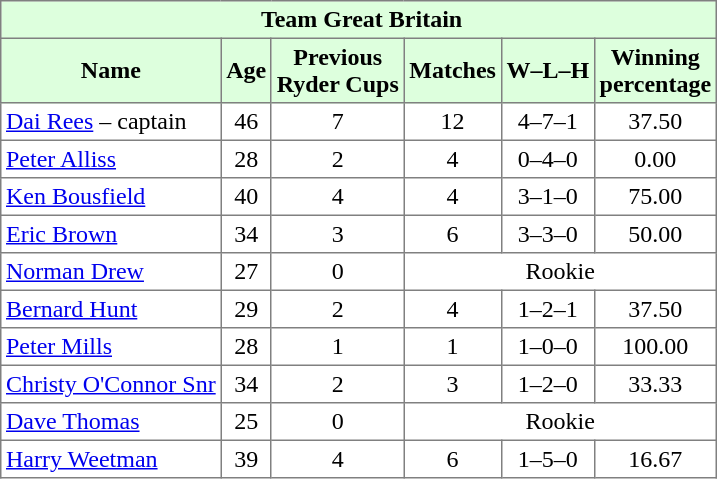<table border="1" cellpadding="3" style="border-collapse: collapse;text-align:center">
<tr style="background:#dfd;">
<td colspan="6"> <strong>Team Great Britain</strong></td>
</tr>
<tr style="background:#dfd;">
<th>Name</th>
<th>Age</th>
<th>Previous<br>Ryder Cups</th>
<th>Matches</th>
<th>W–L–H</th>
<th>Winning<br>percentage</th>
</tr>
<tr>
<td align=left> <a href='#'>Dai Rees</a> – captain</td>
<td>46</td>
<td>7</td>
<td>12</td>
<td>4–7–1</td>
<td>37.50</td>
</tr>
<tr>
<td align=left> <a href='#'>Peter Alliss</a></td>
<td>28</td>
<td>2</td>
<td>4</td>
<td>0–4–0</td>
<td>0.00</td>
</tr>
<tr>
<td align=left> <a href='#'>Ken Bousfield</a></td>
<td>40</td>
<td>4</td>
<td>4</td>
<td>3–1–0</td>
<td>75.00</td>
</tr>
<tr>
<td align=left> <a href='#'>Eric Brown</a></td>
<td>34</td>
<td>3</td>
<td>6</td>
<td>3–3–0</td>
<td>50.00</td>
</tr>
<tr>
<td align=left> <a href='#'>Norman Drew</a></td>
<td>27</td>
<td>0</td>
<td colspan="3">Rookie</td>
</tr>
<tr>
<td align=left> <a href='#'>Bernard Hunt</a></td>
<td>29</td>
<td>2</td>
<td>4</td>
<td>1–2–1</td>
<td>37.50</td>
</tr>
<tr>
<td align=left> <a href='#'>Peter Mills</a></td>
<td>28</td>
<td>1</td>
<td>1</td>
<td>1–0–0</td>
<td>100.00</td>
</tr>
<tr>
<td align=left> <a href='#'>Christy O'Connor Snr</a></td>
<td>34</td>
<td>2</td>
<td>3</td>
<td>1–2–0</td>
<td>33.33</td>
</tr>
<tr>
<td align=left> <a href='#'>Dave Thomas</a></td>
<td>25</td>
<td>0</td>
<td colspan="3">Rookie</td>
</tr>
<tr>
<td align=left> <a href='#'>Harry Weetman</a></td>
<td>39</td>
<td>4</td>
<td>6</td>
<td>1–5–0</td>
<td>16.67</td>
</tr>
</table>
